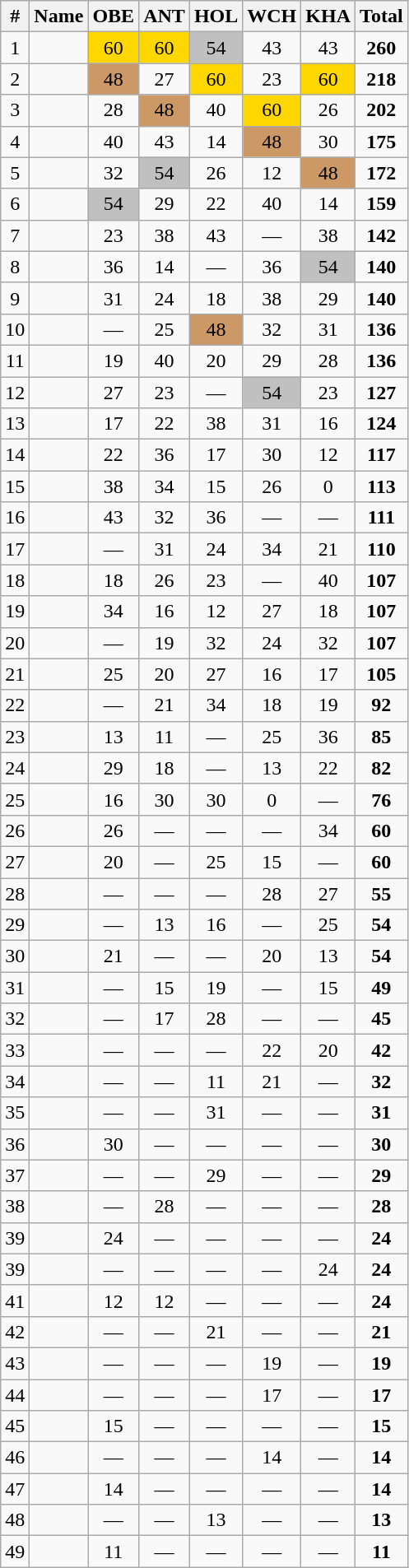<table class="wikitable sortable" style="text-align:center;">
<tr>
<th>#</th>
<th>Name</th>
<th>OBE</th>
<th>ANT</th>
<th>HOL</th>
<th>WCH</th>
<th>KHA</th>
<th>Total</th>
</tr>
<tr>
<td>1</td>
<td align="left"></td>
<td bgcolor="gold">60</td>
<td bgcolor="gold">60</td>
<td bgcolor="silver">54</td>
<td>43</td>
<td>43</td>
<td><strong>260</strong></td>
</tr>
<tr>
<td>2</td>
<td align="left"></td>
<td bgcolor="CC9966">48</td>
<td>27</td>
<td bgcolor="gold">60</td>
<td>23</td>
<td bgcolor="gold">60</td>
<td><strong>218</strong></td>
</tr>
<tr>
<td>3</td>
<td align="left"></td>
<td>28</td>
<td bgcolor="CC9966">48</td>
<td>40</td>
<td bgcolor="gold">60</td>
<td>26</td>
<td><strong>202</strong></td>
</tr>
<tr>
<td>4</td>
<td align="left"></td>
<td>40</td>
<td>43</td>
<td>14</td>
<td bgcolor="CC9966">48</td>
<td>30</td>
<td><strong>175</strong></td>
</tr>
<tr>
<td>5</td>
<td align="left"></td>
<td>32</td>
<td bgcolor="silver">54</td>
<td>26</td>
<td>12</td>
<td bgcolor="CC9966">48</td>
<td><strong>172</strong></td>
</tr>
<tr>
<td>6</td>
<td align="left"></td>
<td bgcolor="silver">54</td>
<td>29</td>
<td>22</td>
<td>40</td>
<td>14</td>
<td><strong>159</strong></td>
</tr>
<tr>
<td>7</td>
<td align="left"></td>
<td>23</td>
<td>38</td>
<td>43</td>
<td>—</td>
<td>38</td>
<td><strong>142</strong></td>
</tr>
<tr>
<td>8</td>
<td align="left"></td>
<td>36</td>
<td>14</td>
<td>—</td>
<td>36</td>
<td bgcolor="silver">54</td>
<td><strong>140</strong></td>
</tr>
<tr>
<td>9</td>
<td align="left"></td>
<td>31</td>
<td>24</td>
<td>18</td>
<td>38</td>
<td>29</td>
<td><strong>140</strong></td>
</tr>
<tr>
<td>10</td>
<td align="left"></td>
<td>—</td>
<td>25</td>
<td bgcolor="CC9966">48</td>
<td>32</td>
<td>31</td>
<td><strong>136</strong></td>
</tr>
<tr>
<td>11</td>
<td align="left"></td>
<td>19</td>
<td>40</td>
<td>20</td>
<td>29</td>
<td>28</td>
<td><strong>136</strong></td>
</tr>
<tr>
<td>12</td>
<td align="left"></td>
<td>27</td>
<td>23</td>
<td>—</td>
<td bgcolor="silver">54</td>
<td>23</td>
<td><strong>127</strong></td>
</tr>
<tr>
<td>13</td>
<td align="left"></td>
<td>17</td>
<td>22</td>
<td>38</td>
<td>31</td>
<td>16</td>
<td><strong>124</strong></td>
</tr>
<tr>
<td>14</td>
<td align="left"></td>
<td>22</td>
<td>36</td>
<td>17</td>
<td>30</td>
<td>12</td>
<td><strong>117</strong></td>
</tr>
<tr>
<td>15</td>
<td align="left"></td>
<td>38</td>
<td>34</td>
<td>15</td>
<td>26</td>
<td>0</td>
<td><strong>113</strong></td>
</tr>
<tr>
<td>16</td>
<td align="left"></td>
<td>43</td>
<td>32</td>
<td>36</td>
<td>—</td>
<td>—</td>
<td><strong>111</strong></td>
</tr>
<tr>
<td>17</td>
<td align="left"></td>
<td>—</td>
<td>31</td>
<td>24</td>
<td>34</td>
<td>21</td>
<td><strong>110</strong></td>
</tr>
<tr>
<td>18</td>
<td align="left"></td>
<td>18</td>
<td>26</td>
<td>23</td>
<td>—</td>
<td>40</td>
<td><strong>107</strong></td>
</tr>
<tr>
<td>19</td>
<td align="left"></td>
<td>34</td>
<td>16</td>
<td>12</td>
<td>27</td>
<td>18</td>
<td><strong>107</strong></td>
</tr>
<tr>
<td>20</td>
<td align="left"></td>
<td>—</td>
<td>19</td>
<td>32</td>
<td>24</td>
<td>32</td>
<td><strong>107</strong></td>
</tr>
<tr>
<td>21</td>
<td align="left"></td>
<td>25</td>
<td>20</td>
<td>27</td>
<td>16</td>
<td>17</td>
<td><strong>105</strong></td>
</tr>
<tr>
<td>22</td>
<td align="left"></td>
<td>—</td>
<td>21</td>
<td>34</td>
<td>18</td>
<td>19</td>
<td><strong>92</strong></td>
</tr>
<tr>
<td>23</td>
<td align="left"></td>
<td>13</td>
<td>11</td>
<td>—</td>
<td>25</td>
<td>36</td>
<td><strong>85</strong></td>
</tr>
<tr>
<td>24</td>
<td align="left"></td>
<td>29</td>
<td>18</td>
<td>—</td>
<td>13</td>
<td>22</td>
<td><strong>82</strong></td>
</tr>
<tr>
<td>25</td>
<td align="left"></td>
<td>16</td>
<td>30</td>
<td>30</td>
<td>0</td>
<td>—</td>
<td><strong>76</strong></td>
</tr>
<tr>
<td>26</td>
<td align="left"></td>
<td>26</td>
<td>—</td>
<td>—</td>
<td>—</td>
<td>34</td>
<td><strong>60</strong></td>
</tr>
<tr>
<td>27</td>
<td align="left"></td>
<td>20</td>
<td>—</td>
<td>25</td>
<td>15</td>
<td>—</td>
<td><strong>60</strong></td>
</tr>
<tr>
<td>28</td>
<td align="left"></td>
<td>—</td>
<td>—</td>
<td>—</td>
<td>28</td>
<td>27</td>
<td><strong>55</strong></td>
</tr>
<tr>
<td>29</td>
<td align="left"></td>
<td>—</td>
<td>13</td>
<td>16</td>
<td>—</td>
<td>25</td>
<td><strong>54</strong></td>
</tr>
<tr>
<td>30</td>
<td align="left"></td>
<td>21</td>
<td>—</td>
<td>—</td>
<td>20</td>
<td>13</td>
<td><strong>54</strong></td>
</tr>
<tr>
<td>31</td>
<td align="left"></td>
<td>—</td>
<td>15</td>
<td>19</td>
<td>—</td>
<td>15</td>
<td><strong>49</strong></td>
</tr>
<tr>
<td>32</td>
<td align="left"></td>
<td>—</td>
<td>17</td>
<td>28</td>
<td>—</td>
<td>—</td>
<td><strong>45</strong></td>
</tr>
<tr>
<td>33</td>
<td align="left"></td>
<td>—</td>
<td>—</td>
<td>—</td>
<td>22</td>
<td>20</td>
<td><strong>42</strong></td>
</tr>
<tr>
<td>34</td>
<td align="left"></td>
<td>—</td>
<td>—</td>
<td>11</td>
<td>21</td>
<td>—</td>
<td><strong>32</strong></td>
</tr>
<tr>
<td>35</td>
<td align="left"></td>
<td>—</td>
<td>—</td>
<td>31</td>
<td>—</td>
<td>—</td>
<td><strong>31</strong></td>
</tr>
<tr>
<td>36</td>
<td align="left"></td>
<td>30</td>
<td>—</td>
<td>—</td>
<td>—</td>
<td>—</td>
<td><strong>30</strong></td>
</tr>
<tr>
<td>37</td>
<td align="left"></td>
<td>—</td>
<td>—</td>
<td>29</td>
<td>—</td>
<td>—</td>
<td><strong>29</strong></td>
</tr>
<tr>
<td>38</td>
<td align="left"></td>
<td>—</td>
<td>28</td>
<td>—</td>
<td>—</td>
<td>—</td>
<td><strong>28</strong></td>
</tr>
<tr>
<td>39</td>
<td align="left"></td>
<td>24</td>
<td>—</td>
<td>—</td>
<td>—</td>
<td>—</td>
<td><strong>24</strong></td>
</tr>
<tr>
<td>39</td>
<td align="left"></td>
<td>—</td>
<td>—</td>
<td>—</td>
<td>—</td>
<td>24</td>
<td><strong>24</strong></td>
</tr>
<tr>
<td>41</td>
<td align="left"></td>
<td>12</td>
<td>12</td>
<td>—</td>
<td>—</td>
<td>—</td>
<td><strong>24</strong></td>
</tr>
<tr>
<td>42</td>
<td align="left"></td>
<td>—</td>
<td>—</td>
<td>21</td>
<td>—</td>
<td>—</td>
<td><strong>21</strong></td>
</tr>
<tr>
<td>43</td>
<td align="left"></td>
<td>—</td>
<td>—</td>
<td>—</td>
<td>19</td>
<td>—</td>
<td><strong>19</strong></td>
</tr>
<tr>
<td>44</td>
<td align="left"></td>
<td>—</td>
<td>—</td>
<td>—</td>
<td>17</td>
<td>—</td>
<td><strong>17</strong></td>
</tr>
<tr>
<td>45</td>
<td align="left"></td>
<td>15</td>
<td>—</td>
<td>—</td>
<td>—</td>
<td>—</td>
<td><strong>15</strong></td>
</tr>
<tr>
<td>46</td>
<td align="left"></td>
<td>—</td>
<td>—</td>
<td>—</td>
<td>14</td>
<td>—</td>
<td><strong>14</strong></td>
</tr>
<tr>
<td>47</td>
<td align="left"></td>
<td>14</td>
<td>—</td>
<td>—</td>
<td>—</td>
<td>—</td>
<td><strong>14</strong></td>
</tr>
<tr>
<td>48</td>
<td align="left"></td>
<td>—</td>
<td>—</td>
<td>13</td>
<td>—</td>
<td>—</td>
<td><strong>13</strong></td>
</tr>
<tr>
<td>49</td>
<td align="left"></td>
<td>11</td>
<td>—</td>
<td>—</td>
<td>—</td>
<td>—</td>
<td><strong>11</strong></td>
</tr>
</table>
